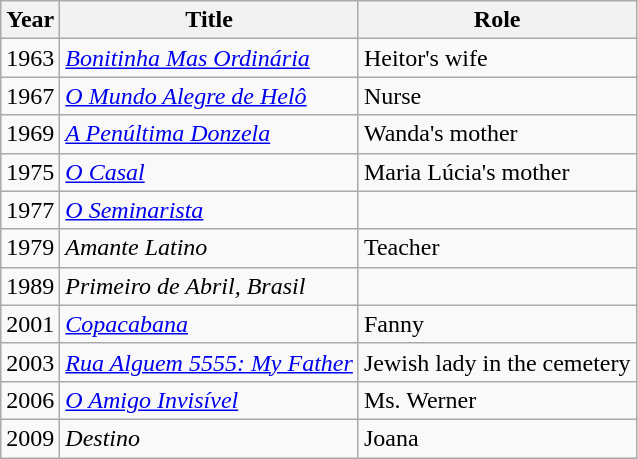<table class= "wikitable">
<tr>
<th>Year</th>
<th>Title</th>
<th>Role</th>
</tr>
<tr>
<td>1963</td>
<td><em><a href='#'>Bonitinha Mas Ordinária</a></em></td>
<td>Heitor's wife</td>
</tr>
<tr>
<td>1967</td>
<td><em><a href='#'>O Mundo Alegre de Helô</a></em></td>
<td>Nurse</td>
</tr>
<tr>
<td>1969</td>
<td><em><a href='#'>A Penúltima Donzela</a></em></td>
<td>Wanda's mother</td>
</tr>
<tr>
<td>1975</td>
<td><em><a href='#'>O Casal</a></em></td>
<td>Maria Lúcia's mother</td>
</tr>
<tr>
<td>1977</td>
<td><em><a href='#'>O Seminarista</a></em></td>
<td></td>
</tr>
<tr>
<td>1979</td>
<td><em>Amante Latino</em></td>
<td>Teacher</td>
</tr>
<tr>
<td>1989</td>
<td><em>Primeiro de Abril, Brasil</em></td>
<td></td>
</tr>
<tr>
<td>2001</td>
<td><em><a href='#'>Copacabana</a></em></td>
<td>Fanny</td>
</tr>
<tr>
<td>2003</td>
<td><em><a href='#'>Rua Alguem 5555: My Father</a></em></td>
<td>Jewish lady in the cemetery</td>
</tr>
<tr>
<td>2006</td>
<td><em><a href='#'>O Amigo Invisível</a></em></td>
<td>Ms. Werner</td>
</tr>
<tr>
<td>2009</td>
<td><em>Destino</em></td>
<td>Joana</td>
</tr>
</table>
